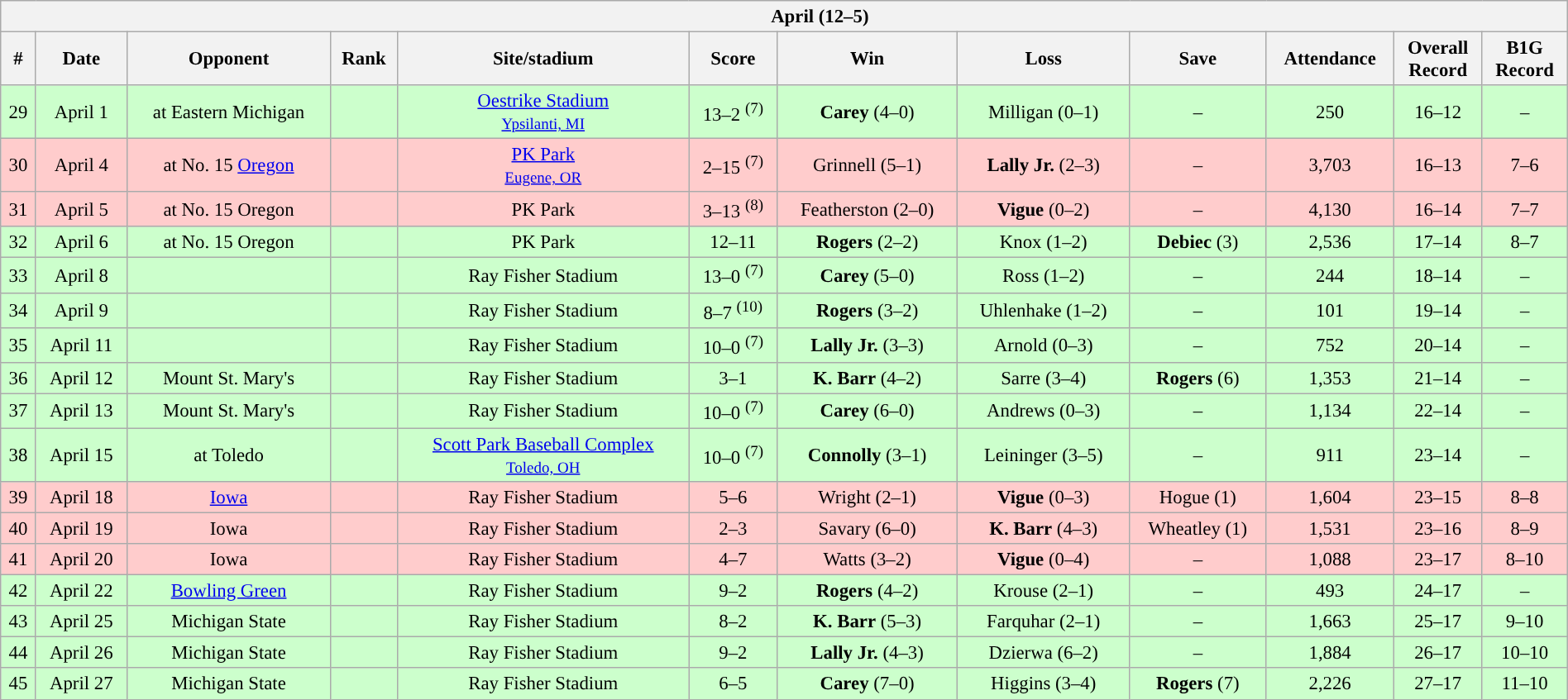<table class="wikitable collapsible" style="margin:auto; width:100%; text-align:center; font-size:95%">
<tr>
<th colspan=12 style="padding-left:4em;">April (12–5)</th>
</tr>
<tr>
<th>#</th>
<th>Date</th>
<th>Opponent</th>
<th>Rank</th>
<th>Site/stadium</th>
<th>Score</th>
<th>Win</th>
<th>Loss</th>
<th>Save</th>
<th>Attendance</th>
<th>Overall<br>Record</th>
<th>B1G<br>Record</th>
</tr>
<tr align="center" bgcolor="ccffcc">
<td>29</td>
<td>April 1</td>
<td>at Eastern Michigan</td>
<td></td>
<td><a href='#'>Oestrike Stadium</a><br><small><a href='#'>Ypsilanti, MI</a></small></td>
<td>13–2 <sup>(7)</sup></td>
<td><strong>Carey</strong> (4–0)</td>
<td>Milligan (0–1)</td>
<td>–</td>
<td>250</td>
<td>16–12</td>
<td>–</td>
</tr>
<tr align="center" bgcolor="ffcccc">
<td>30</td>
<td>April 4</td>
<td>at No. 15 <a href='#'>Oregon</a></td>
<td></td>
<td><a href='#'>PK Park</a><br><small><a href='#'>Eugene, OR</a></small></td>
<td>2–15 <sup>(7)</sup></td>
<td>Grinnell (5–1)</td>
<td><strong>Lally Jr.</strong> (2–3)</td>
<td>–</td>
<td>3,703</td>
<td>16–13</td>
<td>7–6</td>
</tr>
<tr align="center" bgcolor="ffcccc">
<td>31</td>
<td>April 5</td>
<td>at No. 15 Oregon</td>
<td></td>
<td>PK Park</td>
<td>3–13 <sup>(8)</sup></td>
<td>Featherston (2–0)</td>
<td><strong>Vigue</strong> (0–2)</td>
<td>–</td>
<td>4,130</td>
<td>16–14</td>
<td>7–7</td>
</tr>
<tr align="center" bgcolor="ccffcc">
<td>32</td>
<td>April 6</td>
<td>at No. 15 Oregon</td>
<td></td>
<td>PK Park</td>
<td>12–11</td>
<td><strong>Rogers</strong> (2–2)</td>
<td>Knox (1–2)</td>
<td><strong>Debiec</strong> (3)</td>
<td>2,536</td>
<td>17–14</td>
<td>8–7</td>
</tr>
<tr align="center" bgcolor="ccffcc">
<td>33</td>
<td>April 8</td>
<td></td>
<td></td>
<td>Ray Fisher Stadium</td>
<td>13–0 <sup>(7)</sup></td>
<td><strong>Carey</strong> (5–0)</td>
<td>Ross (1–2)</td>
<td>–</td>
<td>244</td>
<td>18–14</td>
<td>–</td>
</tr>
<tr align="center" bgcolor="ccffcc">
<td>34</td>
<td>April 9</td>
<td></td>
<td></td>
<td>Ray Fisher Stadium</td>
<td>8–7 <sup>(10)</sup></td>
<td><strong>Rogers</strong> (3–2)</td>
<td>Uhlenhake (1–2)</td>
<td>–</td>
<td>101</td>
<td>19–14</td>
<td>–</td>
</tr>
<tr align="center" bgcolor="ccffcc">
<td>35</td>
<td>April 11</td>
<td></td>
<td></td>
<td>Ray Fisher Stadium</td>
<td>10–0 <sup>(7)</sup></td>
<td><strong>Lally Jr.</strong> (3–3)</td>
<td>Arnold (0–3)</td>
<td>–</td>
<td>752</td>
<td>20–14</td>
<td>–</td>
</tr>
<tr align="center" bgcolor="ccffcc">
<td>36</td>
<td>April 12</td>
<td>Mount St. Mary's</td>
<td></td>
<td>Ray Fisher Stadium</td>
<td>3–1</td>
<td><strong>K. Barr</strong> (4–2)</td>
<td>Sarre (3–4)</td>
<td><strong>Rogers</strong> (6)</td>
<td>1,353</td>
<td>21–14</td>
<td>–</td>
</tr>
<tr align="center" bgcolor="ccffcc">
<td>37</td>
<td>April 13</td>
<td>Mount St. Mary's</td>
<td></td>
<td>Ray Fisher Stadium</td>
<td>10–0 <sup>(7)</sup></td>
<td><strong>Carey</strong> (6–0)</td>
<td>Andrews (0–3)</td>
<td>–</td>
<td>1,134</td>
<td>22–14</td>
<td>–</td>
</tr>
<tr align="center" bgcolor="ccffcc">
<td>38</td>
<td>April 15</td>
<td>at Toledo</td>
<td></td>
<td><a href='#'>Scott Park Baseball Complex</a><br><small><a href='#'>Toledo, OH</a></small></td>
<td>10–0 <sup>(7)</sup></td>
<td><strong>Connolly</strong> (3–1)</td>
<td>Leininger (3–5)</td>
<td>–</td>
<td>911</td>
<td>23–14</td>
<td>–</td>
</tr>
<tr align="center" bgcolor="ffcccc">
<td>39</td>
<td>April 18</td>
<td><a href='#'>Iowa</a></td>
<td></td>
<td>Ray Fisher Stadium</td>
<td>5–6</td>
<td>Wright (2–1)</td>
<td><strong>Vigue</strong> (0–3)</td>
<td>Hogue (1)</td>
<td>1,604</td>
<td>23–15</td>
<td>8–8</td>
</tr>
<tr align="center" bgcolor="ffcccc">
<td>40</td>
<td>April 19</td>
<td>Iowa</td>
<td></td>
<td>Ray Fisher Stadium</td>
<td>2–3</td>
<td>Savary (6–0)</td>
<td><strong>K. Barr</strong> (4–3)</td>
<td>Wheatley (1)</td>
<td>1,531</td>
<td>23–16</td>
<td>8–9</td>
</tr>
<tr align="center" bgcolor="ffcccc">
<td>41</td>
<td>April 20</td>
<td>Iowa</td>
<td></td>
<td>Ray Fisher Stadium</td>
<td>4–7</td>
<td>Watts (3–2)</td>
<td><strong>Vigue</strong> (0–4)</td>
<td>–</td>
<td>1,088</td>
<td>23–17</td>
<td>8–10</td>
</tr>
<tr align="center" bgcolor="ccffcc">
<td>42</td>
<td>April 22</td>
<td><a href='#'>Bowling Green</a></td>
<td></td>
<td>Ray Fisher Stadium</td>
<td>9–2</td>
<td><strong>Rogers</strong> (4–2)</td>
<td>Krouse (2–1)</td>
<td>–</td>
<td>493</td>
<td>24–17</td>
<td>–</td>
</tr>
<tr align="center" bgcolor="ccffcc">
<td>43</td>
<td>April 25</td>
<td>Michigan State</td>
<td></td>
<td>Ray Fisher Stadium</td>
<td>8–2</td>
<td><strong>K. Barr</strong> (5–3)</td>
<td>Farquhar (2–1)</td>
<td>–</td>
<td>1,663</td>
<td>25–17</td>
<td>9–10</td>
</tr>
<tr align="center" bgcolor="ccffcc">
<td>44</td>
<td>April 26</td>
<td>Michigan State</td>
<td></td>
<td>Ray Fisher Stadium</td>
<td>9–2</td>
<td><strong>Lally Jr.</strong> (4–3)</td>
<td>Dzierwa (6–2)</td>
<td>–</td>
<td>1,884</td>
<td>26–17</td>
<td>10–10</td>
</tr>
<tr align="center" bgcolor="ccffcc">
<td>45</td>
<td>April 27</td>
<td>Michigan State</td>
<td></td>
<td>Ray Fisher Stadium</td>
<td>6–5</td>
<td><strong>Carey</strong> (7–0)</td>
<td>Higgins (3–4)</td>
<td><strong>Rogers</strong> (7)</td>
<td>2,226</td>
<td>27–17</td>
<td>11–10</td>
</tr>
</table>
